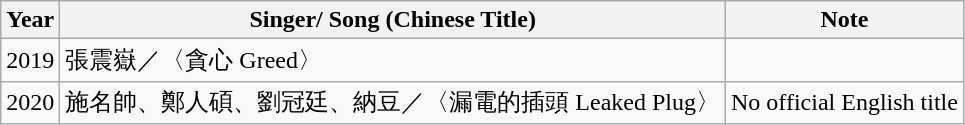<table class="wikitable">
<tr>
<th>Year</th>
<th>Singer/ Song (Chinese Title)</th>
<th>Note</th>
</tr>
<tr>
<td>2019</td>
<td>張震嶽／〈貪心 Greed〉</td>
<td></td>
</tr>
<tr>
<td>2020</td>
<td>施名帥、鄭人碩、劉冠廷、納豆／〈漏電的插頭 Leaked Plug〉</td>
<td>No official English title</td>
</tr>
</table>
